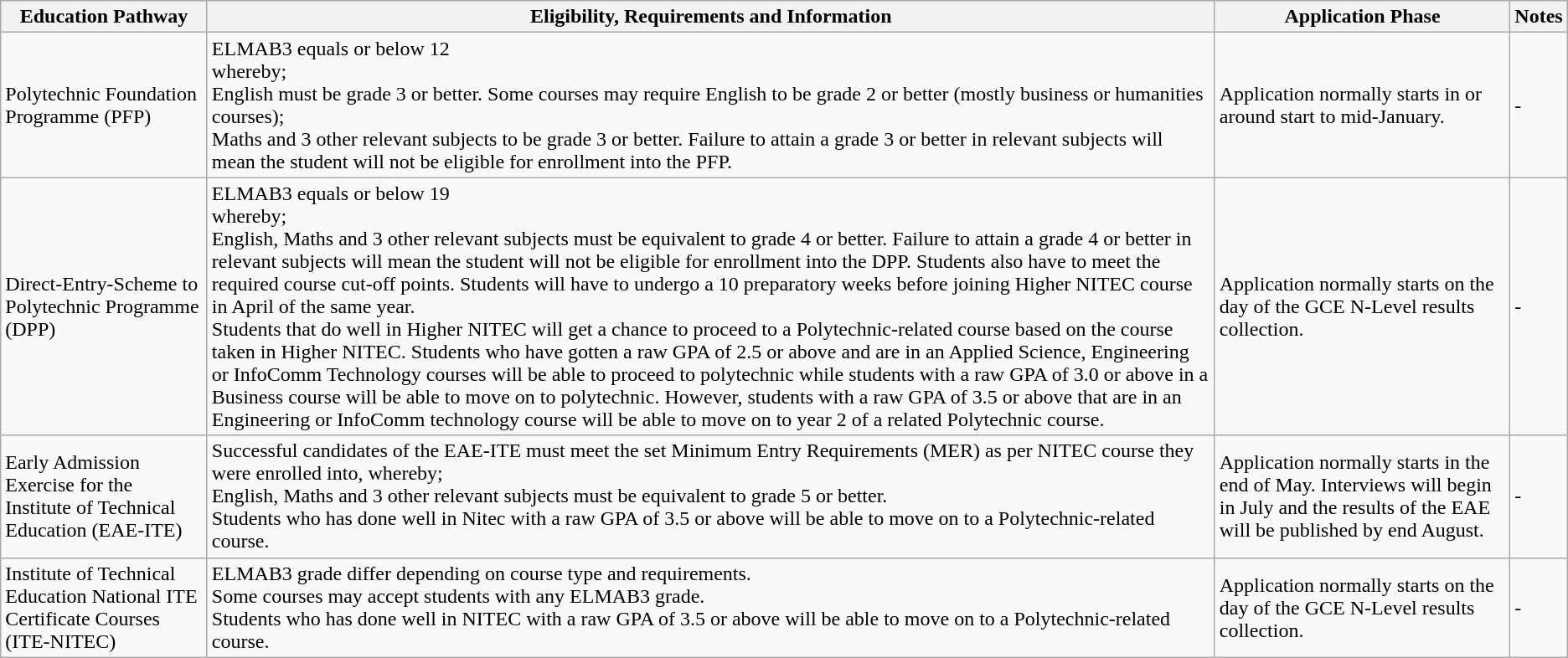<table class="wikitable">
<tr>
<th>Education Pathway</th>
<th>Eligibility, Requirements and Information</th>
<th>Application Phase</th>
<th>Notes</th>
</tr>
<tr>
<td>Polytechnic Foundation Programme (PFP)</td>
<td>ELMAB3 equals or below 12<br>whereby;<br>English must be grade 3 or better. Some courses may require English to be grade 2 or better (mostly business or humanities courses);<br>Maths and 3 other relevant subjects to be grade 3 or better. Failure to attain a grade 3 or better in relevant subjects will mean the student will not be eligible for enrollment into the PFP.</td>
<td>Application normally starts in or around start to mid-January.</td>
<td>-</td>
</tr>
<tr>
<td>Direct-Entry-Scheme to Polytechnic Programme (DPP)</td>
<td>ELMAB3 equals or below 19<br>whereby;<br>English, Maths and 3 other relevant subjects must be equivalent to grade 4 or better. Failure to attain a grade 4 or better in relevant subjects will mean the student will not be eligible for enrollment into the DPP. Students also have to meet the required course cut-off points. Students will have to undergo a 10 preparatory weeks before joining Higher NITEC course in April of the same year.<br>Students that do well in Higher NITEC will get a chance to proceed to a Polytechnic-related course based on the course taken in Higher NITEC. Students who have gotten a raw GPA of 2.5 or above and are in an Applied Science, Engineering or InfoComm Technology courses will be able to proceed to polytechnic while students with a raw GPA of 3.0 or above in a Business course will be able to move on to polytechnic. However, students with a raw GPA of 3.5 or above that are in an Engineering or InfoComm technology course will be able to move on to year 2 of a related Polytechnic course.</td>
<td>Application normally starts on the day of the GCE N-Level results collection.</td>
<td>-</td>
</tr>
<tr>
<td>Early Admission Exercise for the Institute of Technical Education (EAE-ITE)</td>
<td>Successful candidates of the EAE-ITE must meet the set Minimum Entry Requirements (MER) as per NITEC course they were enrolled into, whereby;<br>English, Maths and 3 other relevant subjects must be equivalent to grade 5 or better.<br>Students who has done well in Nitec with a raw GPA of 3.5 or above will be able to move on to a Polytechnic-related course.</td>
<td>Application normally starts in the end of May. Interviews will begin in July and the results of the EAE will be published by end August.</td>
<td>-</td>
</tr>
<tr>
<td>Institute of Technical Education National ITE Certificate Courses (ITE-NITEC)</td>
<td>ELMAB3 grade differ depending on course type and requirements.<br>Some courses may accept students with any ELMAB3 grade.<br>Students who has done well in NITEC with a raw GPA of 3.5 or above will be able to move on to a Polytechnic-related course.</td>
<td>Application normally starts on the day of the GCE N-Level results collection.</td>
<td>-</td>
</tr>
</table>
